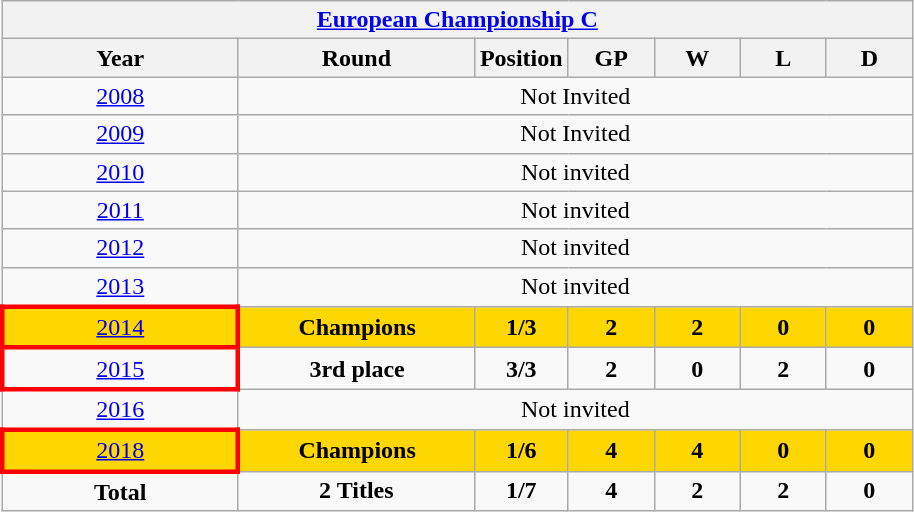<table class="wikitable" style="text-align: center;">
<tr>
<th colspan="7"><a href='#'>European Championship C</a></th>
</tr>
<tr>
<th width="150">Year</th>
<th width="150">Round</th>
<th width="50">Position</th>
<th width="50">GP</th>
<th width="50">W</th>
<th width="50">L</th>
<th width="50">D</th>
</tr>
<tr>
<td>  <a href='#'>2008</a></td>
<td colspan="6">Not Invited</td>
</tr>
<tr>
<td>  <a href='#'>2009</a></td>
<td colspan="6">Not Invited</td>
</tr>
<tr>
<td> <a href='#'>2010</a></td>
<td colspan="6">Not invited</td>
</tr>
<tr>
<td> <a href='#'>2011</a></td>
<td colspan="6">Not invited</td>
</tr>
<tr>
<td> <a href='#'>2012</a></td>
<td colspan="6">Not invited</td>
</tr>
<tr>
<td>   <a href='#'>2013</a></td>
<td colspan="6">Not invited</td>
</tr>
<tr style="background:Gold;">
<td style="border: 3px solid red">  <a href='#'>2014</a></td>
<td><strong>Champions</strong></td>
<td><strong>1/3</strong></td>
<td><strong>2</strong></td>
<td><strong>2</strong></td>
<td><strong>0</strong></td>
<td><strong>0</strong></td>
</tr>
<tr style="background:Bronze;">
<td style="border: 3px solid red">   <a href='#'>2015</a></td>
<td><strong>3rd place</strong></td>
<td><strong>3/3</strong></td>
<td><strong>2</strong></td>
<td><strong>0</strong></td>
<td><strong>2</strong></td>
<td><strong>0</strong></td>
</tr>
<tr>
<td style="border: ">   <a href='#'>2016</a></td>
<td colspan="6">Not invited</td>
</tr>
<tr style="background:Gold;">
<td style="border: 3px solid red">       <a href='#'>2018</a></td>
<td><strong>Champions</strong></td>
<td><strong>1/6</strong></td>
<td><strong>4</strong></td>
<td><strong>4</strong></td>
<td><strong>0</strong></td>
<td><strong>0</strong></td>
</tr>
<tr>
<td><strong>Total</strong></td>
<td><strong>2 Titles</strong></td>
<td><strong>1/7</strong></td>
<td><strong>4</strong></td>
<td><strong>2</strong></td>
<td><strong>2</strong></td>
<td><strong>0</strong></td>
</tr>
</table>
